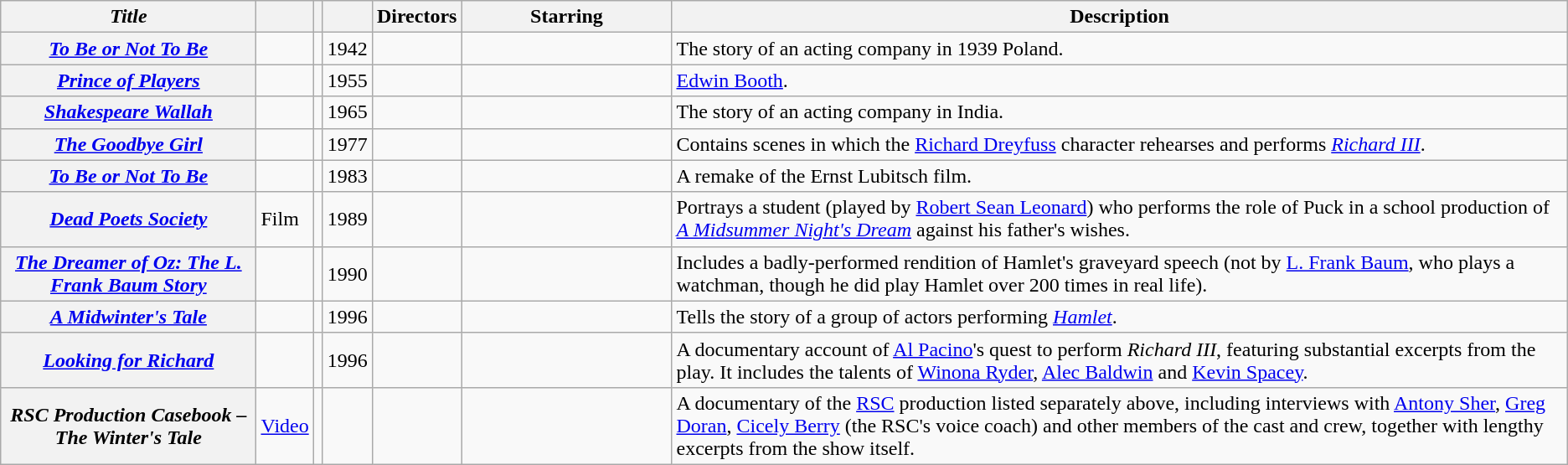<table class="wikitable sortable">
<tr>
<th scope="col"><em>Title</em></th>
<th scope="col"></th>
<th scope="col"></th>
<th scope="col"></th>
<th scope="col" class="unsortable">Directors</th>
<th scope="col" class="unsortable" style="min-width: 10em">Starring</th>
<th scope="col" class="unsortable" style="min-width: 15em">Description</th>
</tr>
<tr>
<th scope="row" style="white-space: nowrap"><em><a href='#'>To Be or Not To Be</a></em></th>
<td></td>
<td></td>
<td>1942</td>
<td></td>
<td></td>
<td>The story of an acting company in 1939 Poland.</td>
</tr>
<tr>
<th scope="row" style="white-space: nowrap"><em><a href='#'>Prince of Players</a></em></th>
<td></td>
<td></td>
<td>1955</td>
<td></td>
<td></td>
<td><a href='#'>Edwin Booth</a>.</td>
</tr>
<tr>
<th scope="row" style="white-space: nowrap"><em><a href='#'>Shakespeare Wallah</a></em></th>
<td></td>
<td></td>
<td>1965</td>
<td></td>
<td></td>
<td>The story of an acting company in India.</td>
</tr>
<tr>
<th scope="row" style="white-space: nowrap"><em><a href='#'>The Goodbye Girl</a></em></th>
<td></td>
<td></td>
<td>1977</td>
<td></td>
<td></td>
<td>Contains scenes in which the <a href='#'>Richard Dreyfuss</a> character rehearses and performs <em><a href='#'>Richard III</a></em>.</td>
</tr>
<tr>
<th scope="row" style="white-space: nowrap"><em><a href='#'>To Be or Not To Be</a></em></th>
<td></td>
<td></td>
<td>1983</td>
<td></td>
<td></td>
<td>A remake of the Ernst Lubitsch film.</td>
</tr>
<tr>
<th scope="row" style="white-space: nowrap"><em><a href='#'>Dead Poets Society</a></em></th>
<td>Film</td>
<td></td>
<td>1989</td>
<td></td>
<td></td>
<td>Portrays a student (played by <a href='#'>Robert Sean Leonard</a>) who performs the role of Puck in a school production of <em><a href='#'>A Midsummer Night's Dream</a></em> against his father's wishes.</td>
</tr>
<tr>
<th scope="row" style="white-space: normal"><em><a href='#'>The Dreamer of Oz: The L. Frank Baum Story</a></em></th>
<td></td>
<td></td>
<td>1990</td>
<td></td>
<td></td>
<td>Includes a badly-performed rendition of Hamlet's graveyard speech (not by <a href='#'>L. Frank Baum</a>, who plays a watchman, though he did play Hamlet over 200 times in real life).</td>
</tr>
<tr>
<th scope="row" style="white-space: nowrap"><em><a href='#'>A Midwinter's Tale</a></em></th>
<td></td>
<td></td>
<td>1996</td>
<td></td>
<td></td>
<td>Tells the story of a group of actors performing <em><a href='#'>Hamlet</a></em>.</td>
</tr>
<tr>
<th scope="row" style="white-space: nowrap"><em><a href='#'>Looking for Richard</a></em></th>
<td></td>
<td></td>
<td>1996</td>
<td></td>
<td></td>
<td>A documentary account of <a href='#'>Al Pacino</a>'s quest to perform <em>Richard III</em>, featuring substantial excerpts from the play. It includes the talents of <a href='#'>Winona Ryder</a>, <a href='#'>Alec Baldwin</a> and <a href='#'>Kevin Spacey</a>.</td>
</tr>
<tr>
<th scope="row" style="white-space: normal"><em>RSC Production Casebook – The Winter's Tale</em></th>
<td><a href='#'>Video</a></td>
<td></td>
<td></td>
<td></td>
<td></td>
<td>A documentary of the <a href='#'>RSC</a> production listed separately above, including interviews with <a href='#'>Antony Sher</a>, <a href='#'>Greg Doran</a>, <a href='#'>Cicely Berry</a> (the RSC's voice coach) and other members of the cast and crew, together with lengthy excerpts from the show itself.</td>
</tr>
</table>
